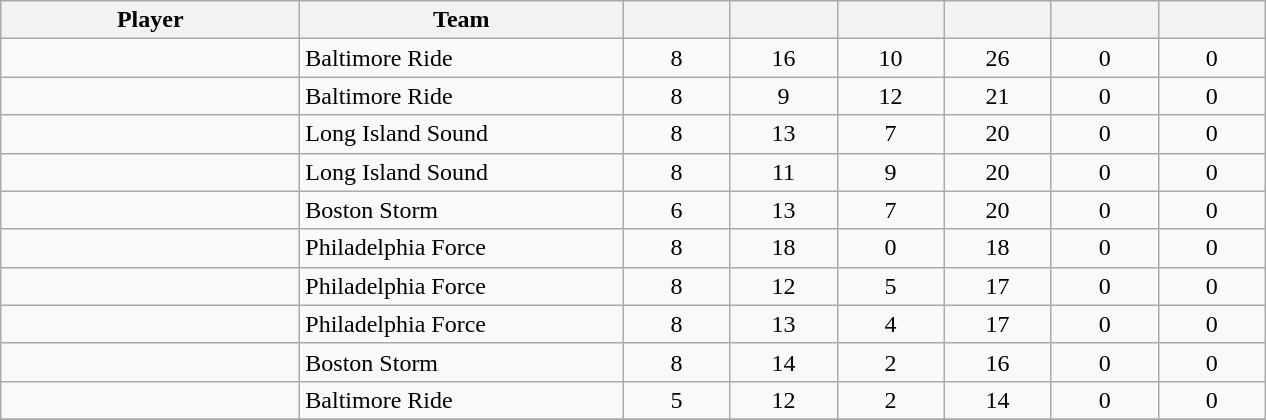<table class="wikitable sortable">
<tr>
<th style="width: 12em;">Player</th>
<th style="width: 13em;">Team</th>
<th style="width: 4em;"></th>
<th style="width: 4em;"></th>
<th style="width: 4em;"></th>
<th style="width: 4em;"></th>
<th style="width: 4em;"></th>
<th style="width: 4em;"></th>
</tr>
<tr style="text-align:center;">
<td style="text-align:left;"></td>
<td style="text-align:left;">Baltimore Ride</td>
<td>8</td>
<td>16</td>
<td>10</td>
<td>26</td>
<td>0</td>
<td>0</td>
</tr>
<tr style="text-align:center;">
<td style="text-align:left;"></td>
<td style="text-align:left;">Baltimore Ride</td>
<td>8</td>
<td>9</td>
<td>12</td>
<td>21</td>
<td>0</td>
<td>0</td>
</tr>
<tr style="text-align:center;">
<td style="text-align:left;"></td>
<td style="text-align:left;">Long Island Sound</td>
<td>8</td>
<td>13</td>
<td>7</td>
<td>20</td>
<td>0</td>
<td>0</td>
</tr>
<tr style="text-align:center;">
<td style="text-align:left;"></td>
<td style="text-align:left;">Long Island Sound</td>
<td>8</td>
<td>11</td>
<td>9</td>
<td>20</td>
<td>0</td>
<td>0</td>
</tr>
<tr style="text-align:center;">
<td style="text-align:left;"></td>
<td style="text-align:left;">Boston Storm</td>
<td>6</td>
<td>13</td>
<td>7</td>
<td>20</td>
<td>0</td>
<td>0</td>
</tr>
<tr style="text-align:center;">
<td style="text-align:left;"></td>
<td style="text-align:left;">Philadelphia Force</td>
<td>8</td>
<td>18</td>
<td>0</td>
<td>18</td>
<td>0</td>
<td>0</td>
</tr>
<tr style="text-align:center;">
<td style="text-align:left;"></td>
<td style="text-align:left;">Philadelphia Force</td>
<td>8</td>
<td>12</td>
<td>5</td>
<td>17</td>
<td>0</td>
<td>0</td>
</tr>
<tr style="text-align:center;">
<td style="text-align:left;"></td>
<td style="text-align:left;">Philadelphia Force</td>
<td>8</td>
<td>13</td>
<td>4</td>
<td>17</td>
<td>0</td>
<td>0</td>
</tr>
<tr style="text-align:center;">
<td style="text-align:left;"></td>
<td style="text-align:left;">Boston Storm</td>
<td>8</td>
<td>14</td>
<td>2</td>
<td>16</td>
<td>0</td>
<td>0</td>
</tr>
<tr style="text-align:center;">
<td style="text-align:left;"></td>
<td style="text-align:left;">Baltimore Ride</td>
<td>5</td>
<td>12</td>
<td>2</td>
<td>14</td>
<td>0</td>
<td>0</td>
</tr>
<tr style="text-align:center;">
</tr>
</table>
